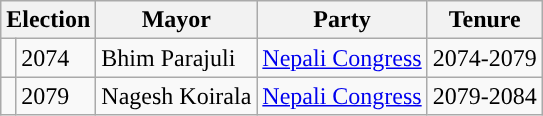<table class="wikitable">
<tr>
<th colspan="2">Election</th>
<th>Mayor</th>
<th>Party</th>
<th>Tenure</th>
</tr>
<tr>
<td style="background-color:"></td>
<td>2074</td>
<td>Bhim Parajuli</td>
<td><a href='#'>Nepali Congress</a></td>
<td>2074-2079</td>
</tr>
<tr>
<td style="background-color:"></td>
<td>2079</td>
<td>Nagesh Koirala</td>
<td><a href='#'>Nepali Congress</a></td>
<td>2079-2084</td>
</tr>
</table>
